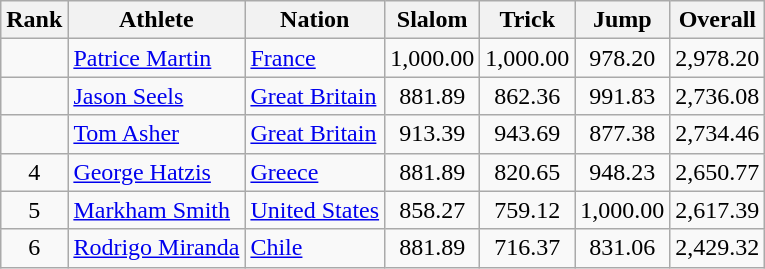<table class="wikitable sortable" style="text-align:center">
<tr>
<th>Rank</th>
<th>Athlete</th>
<th>Nation</th>
<th>Slalom</th>
<th>Trick</th>
<th>Jump</th>
<th>Overall</th>
</tr>
<tr>
<td></td>
<td align=left><a href='#'>Patrice Martin</a></td>
<td align=left> <a href='#'>France</a></td>
<td>1,000.00</td>
<td>1,000.00</td>
<td>978.20</td>
<td>2,978.20</td>
</tr>
<tr>
<td></td>
<td align=left><a href='#'>Jason Seels</a></td>
<td align=left> <a href='#'>Great Britain</a></td>
<td>881.89</td>
<td>862.36</td>
<td>991.83</td>
<td>2,736.08</td>
</tr>
<tr>
<td></td>
<td align=left><a href='#'>Tom Asher</a></td>
<td align=left> <a href='#'>Great Britain</a></td>
<td>913.39</td>
<td>943.69</td>
<td>877.38</td>
<td>2,734.46</td>
</tr>
<tr>
<td>4</td>
<td align=left><a href='#'>George Hatzis</a></td>
<td align=left> <a href='#'>Greece</a></td>
<td>881.89</td>
<td>820.65</td>
<td>948.23</td>
<td>2,650.77</td>
</tr>
<tr>
<td>5</td>
<td align=left><a href='#'>Markham Smith</a></td>
<td align=left> <a href='#'>United States</a></td>
<td>858.27</td>
<td>759.12</td>
<td>1,000.00</td>
<td>2,617.39</td>
</tr>
<tr>
<td>6</td>
<td align=left><a href='#'>Rodrigo Miranda</a></td>
<td align=left> <a href='#'>Chile</a></td>
<td>881.89</td>
<td>716.37</td>
<td>831.06</td>
<td>2,429.32</td>
</tr>
</table>
